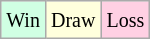<table class="wikitable">
<tr>
<td style="background-color: #d0ffe3;"><small>Win</small></td>
<td style="background-color: #ffffdd;"><small>Draw</small></td>
<td style="background-color: #ffd0e3;"><small>Loss</small></td>
</tr>
</table>
